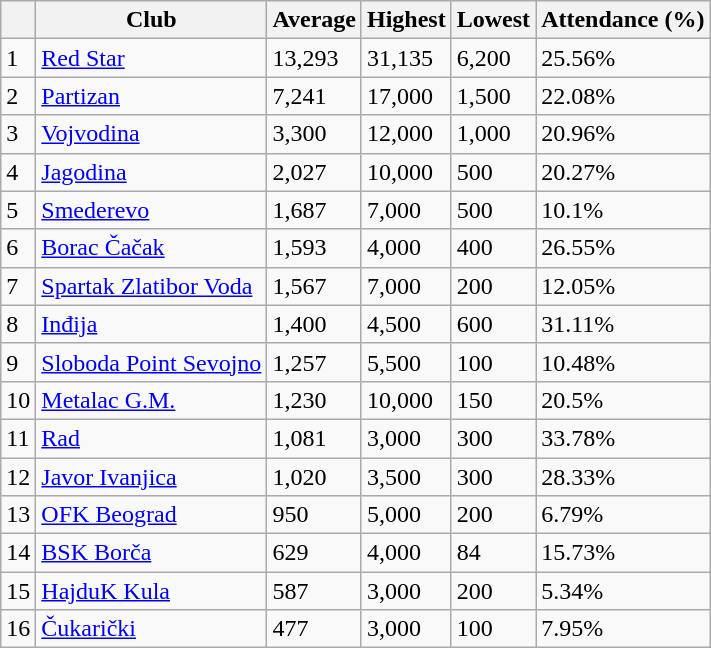<table class="wikitable sortable">
<tr>
<th></th>
<th>Club</th>
<th>Average</th>
<th>Highest</th>
<th>Lowest</th>
<th>Attendance (%)</th>
</tr>
<tr>
<td>1</td>
<td><a href='#'>Red Star</a></td>
<td>13,293</td>
<td>31,135</td>
<td>6,200</td>
<td>25.56%</td>
</tr>
<tr>
<td>2</td>
<td><a href='#'>Partizan</a></td>
<td>7,241</td>
<td>17,000</td>
<td>1,500</td>
<td>22.08%</td>
</tr>
<tr>
<td>3</td>
<td><a href='#'>Vojvodina</a></td>
<td>3,300</td>
<td>12,000</td>
<td>1,000</td>
<td>20.96%</td>
</tr>
<tr>
<td>4</td>
<td><a href='#'>Jagodina</a></td>
<td>2,027</td>
<td>10,000</td>
<td>500</td>
<td>20.27%</td>
</tr>
<tr>
<td>5</td>
<td><a href='#'>Smederevo</a></td>
<td>1,687</td>
<td>7,000</td>
<td>500</td>
<td>10.1%</td>
</tr>
<tr>
<td>6</td>
<td><a href='#'>Borac Čačak</a></td>
<td>1,593</td>
<td>4,000</td>
<td>400</td>
<td>26.55%</td>
</tr>
<tr>
<td>7</td>
<td><a href='#'>Spartak Zlatibor Voda</a></td>
<td>1,567</td>
<td>7,000</td>
<td>200</td>
<td>12.05%</td>
</tr>
<tr>
<td>8</td>
<td><a href='#'>Inđija</a></td>
<td>1,400</td>
<td>4,500</td>
<td>600</td>
<td>31.11%</td>
</tr>
<tr>
<td>9</td>
<td><a href='#'>Sloboda Point Sevojno</a></td>
<td>1,257</td>
<td>5,500</td>
<td>100</td>
<td>10.48%</td>
</tr>
<tr>
<td>10</td>
<td><a href='#'>Metalac G.M.</a></td>
<td>1,230</td>
<td>10,000</td>
<td>150</td>
<td>20.5%</td>
</tr>
<tr>
<td>11</td>
<td><a href='#'>Rad</a></td>
<td>1,081</td>
<td>3,000</td>
<td>300</td>
<td>33.78%</td>
</tr>
<tr>
<td>12</td>
<td><a href='#'>Javor Ivanjica</a></td>
<td>1,020</td>
<td>3,500</td>
<td>300</td>
<td>28.33%</td>
</tr>
<tr>
<td>13</td>
<td><a href='#'>OFK Beograd</a></td>
<td>950</td>
<td>5,000</td>
<td>200</td>
<td>6.79%</td>
</tr>
<tr>
<td>14</td>
<td><a href='#'>BSK Borča</a></td>
<td>629</td>
<td>4,000</td>
<td>84</td>
<td>15.73%</td>
</tr>
<tr>
<td>15</td>
<td><a href='#'>HajduK Kula</a></td>
<td>587</td>
<td>3,000</td>
<td>200</td>
<td>5.34%</td>
</tr>
<tr>
<td>16</td>
<td><a href='#'>Čukarički</a></td>
<td>477</td>
<td>3,000</td>
<td>100</td>
<td>7.95%</td>
</tr>
</table>
